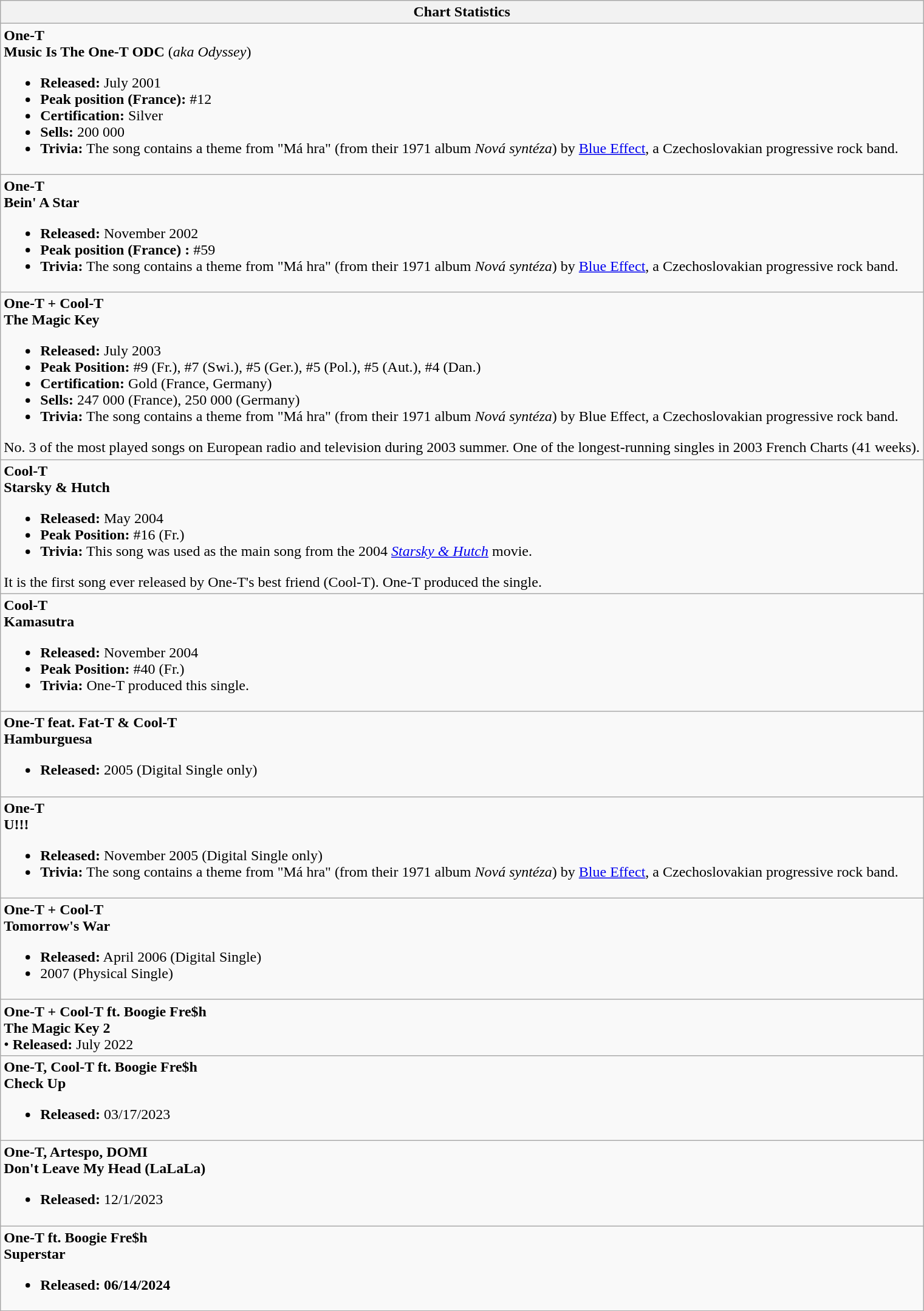<table class="wikitable">
<tr>
<th>Chart Statistics</th>
</tr>
<tr>
<td><strong>One-T</strong><br><strong>Music Is The One-T ODC</strong> (<em>aka Odyssey</em>)<ul><li><strong>Released:</strong> July 2001</li><li><strong>Peak position (France):</strong> #12</li><li><strong>Certification:</strong> Silver</li><li><strong>Sells:</strong> 200 000</li><li><strong>Trivia:</strong> The song contains a theme from "Má hra" (from their 1971 album <em>Nová syntéza</em>) by <a href='#'>Blue Effect</a>, a Czechoslovakian progressive rock band.</li></ul></td>
</tr>
<tr>
<td><strong>One-T</strong><br><strong>Bein' A Star</strong><ul><li><strong>Released:</strong> November 2002</li><li><strong>Peak position (France) :</strong> #59</li><li><strong>Trivia:</strong> The song contains a theme from "Má hra" (from their 1971 album <em>Nová syntéza</em>) by <a href='#'>Blue Effect</a>, a Czechoslovakian progressive rock band.</li></ul></td>
</tr>
<tr>
<td><strong>One-T + Cool-T</strong><br><strong>The Magic Key</strong><ul><li><strong>Released:</strong> July 2003</li><li><strong>Peak Position:</strong> #9 (Fr.), #7 (Swi.), #5 (Ger.), #5 (Pol.), #5 (Aut.), #4 (Dan.)</li><li><strong>Certification:</strong> Gold (France, Germany)</li><li><strong>Sells:</strong> 247 000 (France), 250 000 (Germany)</li><li><strong>Trivia:</strong> The song contains a theme from "Má hra" (from their 1971 album <em>Nová syntéza</em>) by Blue Effect, a Czechoslovakian progressive rock band.</li></ul>No. 3 of the most played songs on European radio and television during 2003 summer.
One of the longest-running singles in 2003 French Charts (41 weeks).</td>
</tr>
<tr>
<td><strong>Cool-T</strong><br><strong>Starsky & Hutch</strong><ul><li><strong>Released:</strong> May 2004</li><li><strong>Peak Position:</strong> #16 (Fr.)</li><li><strong>Trivia:</strong> This song was used as the main song from the 2004 <a href='#'><em>Starsky & Hutch</em></a> movie.</li></ul>It is the first song ever released by One-T's best friend (Cool-T). One-T produced the single.</td>
</tr>
<tr>
<td><strong>Cool-T</strong><br><strong>Kamasutra</strong><ul><li><strong>Released:</strong> November 2004</li><li><strong>Peak Position:</strong> #40 (Fr.)</li><li><strong>Trivia:</strong> One-T produced this single.</li></ul></td>
</tr>
<tr>
<td><strong>One-T feat. Fat-T & Cool-T</strong><br><strong>Hamburguesa</strong><ul><li><strong>Released:</strong> 2005 (Digital Single only)</li></ul></td>
</tr>
<tr>
<td><strong>One-T</strong><br><strong>U!!!</strong><ul><li><strong>Released:</strong> November 2005 (Digital Single only)</li><li><strong>Trivia:</strong> The song contains a theme from "Má hra" (from their 1971 album <em>Nová syntéza</em>) by <a href='#'>Blue Effect</a>, a Czechoslovakian progressive rock band.</li></ul></td>
</tr>
<tr>
<td><strong>One-T + Cool-T</strong><br><strong>Tomorrow's War</strong><ul><li><strong>Released:</strong> April 2006 (Digital Single)</li><li>2007 (Physical Single)</li></ul></td>
</tr>
<tr>
<td><strong>One-T + Cool-T ft. Boogie Fre$h</strong><br><strong>The Magic Key 2</strong><br>• <strong>Released:</strong> July 2022</td>
</tr>
<tr>
<td><strong>One-T, Cool-T ft. Boogie Fre$h</strong><br><strong>Check Up</strong><ul><li><strong>Released:</strong> 03/17/2023</li></ul></td>
</tr>
<tr>
<td><strong>One-T, Artespo, DOMI</strong><br><strong>Don't Leave My Head (LaLaLa)</strong><ul><li><strong>Released:</strong> 12/1/2023</li></ul></td>
</tr>
<tr>
<td><strong>One-T ft. Boogie Fre$h</strong><br><strong>Superstar</strong><ul><li><strong>Released: 06/14/2024</strong></li></ul></td>
</tr>
</table>
